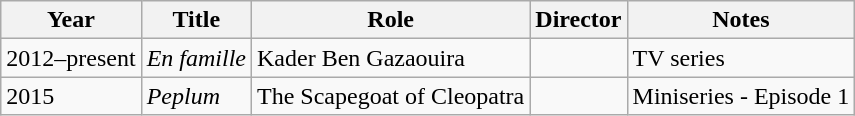<table class="wikitable sortable">
<tr>
<th>Year</th>
<th>Title</th>
<th>Role</th>
<th>Director</th>
<th class="unsortable">Notes</th>
</tr>
<tr>
<td>2012–present</td>
<td><em>En famille</em></td>
<td>Kader Ben Gazaouira</td>
<td></td>
<td>TV series</td>
</tr>
<tr>
<td>2015</td>
<td><em>Peplum</em></td>
<td>The Scapegoat of Cleopatra</td>
<td></td>
<td>Miniseries - Episode 1</td>
</tr>
</table>
